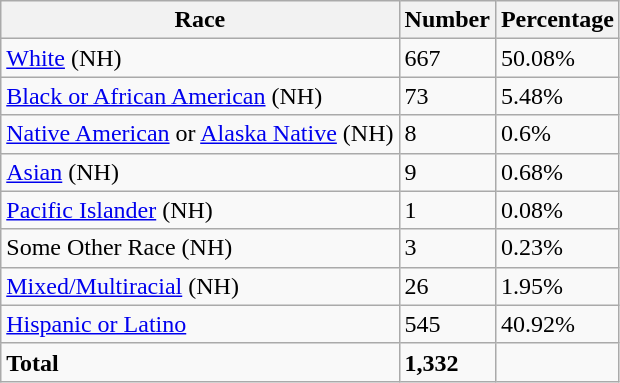<table class="wikitable">
<tr>
<th>Race</th>
<th>Number</th>
<th>Percentage</th>
</tr>
<tr>
<td><a href='#'>White</a> (NH)</td>
<td>667</td>
<td>50.08%</td>
</tr>
<tr>
<td><a href='#'>Black or African American</a> (NH)</td>
<td>73</td>
<td>5.48%</td>
</tr>
<tr>
<td><a href='#'>Native American</a> or <a href='#'>Alaska Native</a> (NH)</td>
<td>8</td>
<td>0.6%</td>
</tr>
<tr>
<td><a href='#'>Asian</a> (NH)</td>
<td>9</td>
<td>0.68%</td>
</tr>
<tr>
<td><a href='#'>Pacific Islander</a> (NH)</td>
<td>1</td>
<td>0.08%</td>
</tr>
<tr>
<td>Some Other Race (NH)</td>
<td>3</td>
<td>0.23%</td>
</tr>
<tr>
<td><a href='#'>Mixed/Multiracial</a> (NH)</td>
<td>26</td>
<td>1.95%</td>
</tr>
<tr>
<td><a href='#'>Hispanic or Latino</a></td>
<td>545</td>
<td>40.92%</td>
</tr>
<tr>
<td><strong>Total</strong></td>
<td><strong>1,332</strong></td>
<td></td>
</tr>
</table>
